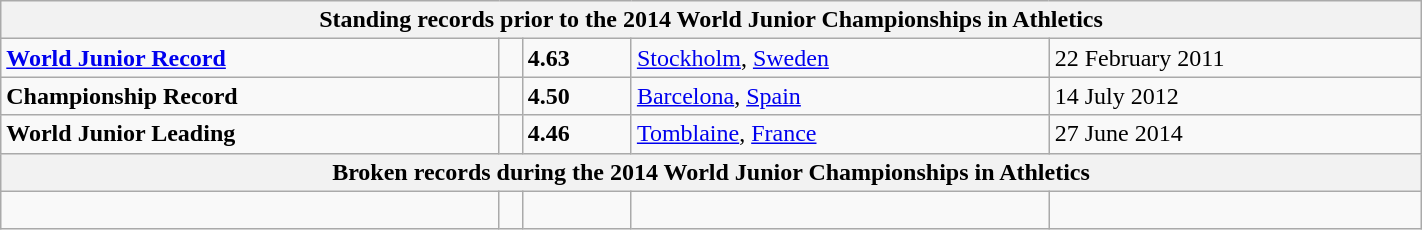<table class="wikitable" width=75%>
<tr>
<th colspan="5">Standing records prior to the 2014 World Junior Championships in Athletics</th>
</tr>
<tr>
<td><strong><a href='#'>World Junior Record</a></strong></td>
<td></td>
<td><strong>4.63</strong></td>
<td><a href='#'>Stockholm</a>, <a href='#'>Sweden</a></td>
<td>22 February 2011</td>
</tr>
<tr>
<td><strong>Championship Record</strong></td>
<td></td>
<td><strong>4.50</strong></td>
<td><a href='#'>Barcelona</a>, <a href='#'>Spain</a></td>
<td>14 July 2012</td>
</tr>
<tr>
<td><strong>World Junior Leading</strong></td>
<td></td>
<td><strong>4.46</strong></td>
<td><a href='#'>Tomblaine</a>, <a href='#'>France</a></td>
<td>27 June 2014</td>
</tr>
<tr>
<th colspan="5">Broken records during the 2014 World Junior Championships in Athletics</th>
</tr>
<tr>
<td> </td>
<td></td>
<td></td>
<td></td>
<td></td>
</tr>
</table>
